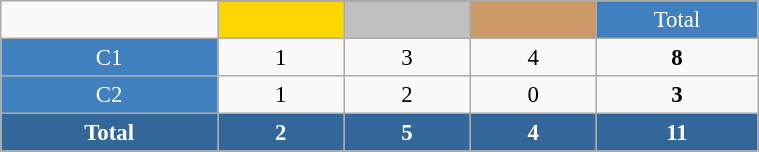<table class="wikitable"  style="font-size:95%; text-align:center; border:gray solid 1px; width:40%;">
<tr>
<td rowspan="2" style="width:3%;"></td>
</tr>
<tr>
<td style="width:2%;" bgcolor=gold></td>
<td style="width:2%;" bgcolor=silver></td>
<td style="width:2%;" bgcolor=cc9966></td>
<td style="width:2%; background-color:#4180be; color:white;">Total</td>
</tr>
<tr>
<td style="background-color:#4180be; color:white;">C1</td>
<td>1</td>
<td>3</td>
<td>4</td>
<td><strong>8</strong></td>
</tr>
<tr>
<td style="background-color:#4180be; color:white;">C2</td>
<td>1</td>
<td>2</td>
<td>0</td>
<td><strong>3</strong></td>
</tr>
<tr style="background:#369; color:white;">
<td><strong>Total</strong></td>
<td><strong>2</strong></td>
<td><strong>5</strong></td>
<td><strong>4</strong></td>
<td><strong>11</strong></td>
</tr>
</table>
